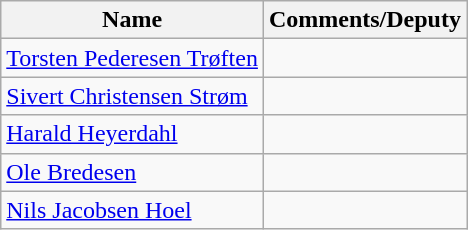<table class="wikitable">
<tr>
<th>Name</th>
<th>Comments/Deputy</th>
</tr>
<tr>
<td><a href='#'>Torsten Pederesen Trøften</a></td>
<td></td>
</tr>
<tr>
<td><a href='#'>Sivert Christensen Strøm</a></td>
<td></td>
</tr>
<tr>
<td><a href='#'>Harald Heyerdahl</a></td>
<td></td>
</tr>
<tr>
<td><a href='#'>Ole Bredesen</a></td>
<td></td>
</tr>
<tr>
<td><a href='#'>Nils Jacobsen Hoel</a></td>
<td></td>
</tr>
</table>
